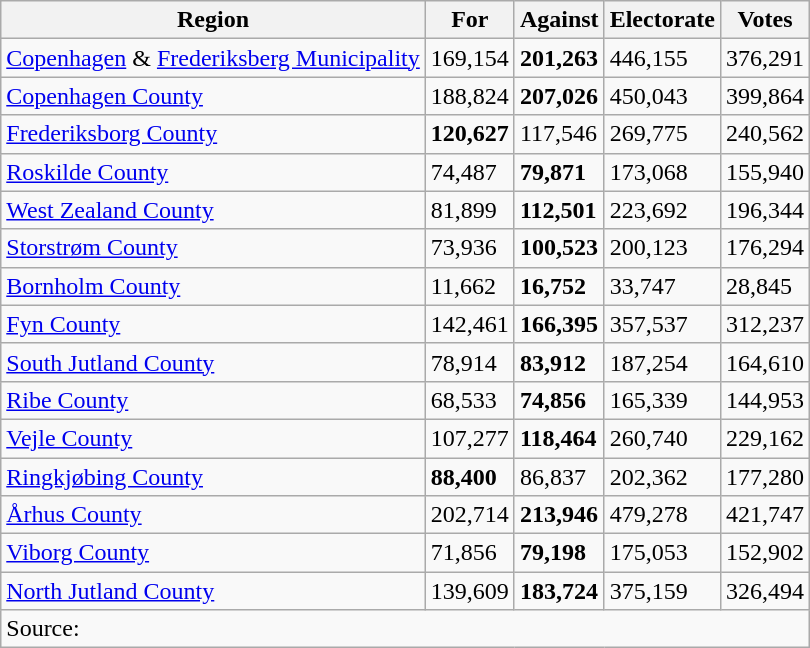<table class="wikitable sortable">
<tr>
<th>Region</th>
<th>For</th>
<th>Against</th>
<th>Electorate</th>
<th>Votes</th>
</tr>
<tr>
<td><a href='#'>Copenhagen</a> & <a href='#'>Frederiksberg Municipality</a></td>
<td>169,154</td>
<td><strong>201,263</strong></td>
<td>446,155</td>
<td>376,291</td>
</tr>
<tr>
<td><a href='#'>Copenhagen County</a></td>
<td>188,824</td>
<td><strong>207,026</strong></td>
<td>450,043</td>
<td>399,864</td>
</tr>
<tr>
<td><a href='#'>Frederiksborg County</a></td>
<td><strong>120,627</strong></td>
<td>117,546</td>
<td>269,775</td>
<td>240,562</td>
</tr>
<tr>
<td><a href='#'>Roskilde County</a></td>
<td>74,487</td>
<td><strong>79,871</strong></td>
<td>173,068</td>
<td>155,940</td>
</tr>
<tr>
<td><a href='#'>West Zealand County</a></td>
<td>81,899</td>
<td><strong>112,501</strong></td>
<td>223,692</td>
<td>196,344</td>
</tr>
<tr>
<td><a href='#'>Storstrøm County</a></td>
<td>73,936</td>
<td><strong>100,523</strong></td>
<td>200,123</td>
<td>176,294</td>
</tr>
<tr>
<td><a href='#'>Bornholm County</a></td>
<td>11,662</td>
<td><strong>16,752</strong></td>
<td>33,747</td>
<td>28,845</td>
</tr>
<tr>
<td><a href='#'>Fyn County</a></td>
<td>142,461</td>
<td><strong>166,395</strong></td>
<td>357,537</td>
<td>312,237</td>
</tr>
<tr>
<td><a href='#'>South Jutland County</a></td>
<td>78,914</td>
<td><strong>83,912</strong></td>
<td>187,254</td>
<td>164,610</td>
</tr>
<tr>
<td><a href='#'>Ribe County</a></td>
<td>68,533</td>
<td><strong>74,856</strong></td>
<td>165,339</td>
<td>144,953</td>
</tr>
<tr>
<td><a href='#'>Vejle County</a></td>
<td>107,277</td>
<td><strong>118,464</strong></td>
<td>260,740</td>
<td>229,162</td>
</tr>
<tr>
<td><a href='#'>Ringkjøbing County</a></td>
<td><strong>88,400</strong></td>
<td>86,837</td>
<td>202,362</td>
<td>177,280</td>
</tr>
<tr>
<td><a href='#'>Århus County</a></td>
<td>202,714</td>
<td><strong>213,946</strong></td>
<td>479,278</td>
<td>421,747</td>
</tr>
<tr>
<td><a href='#'>Viborg County</a></td>
<td>71,856</td>
<td><strong>79,198</strong></td>
<td>175,053</td>
<td>152,902</td>
</tr>
<tr>
<td><a href='#'>North Jutland County</a></td>
<td>139,609</td>
<td><strong>183,724</strong></td>
<td>375,159</td>
<td>326,494</td>
</tr>
<tr class=sortbottom>
<td align=left colspan=9>Source: </td>
</tr>
</table>
